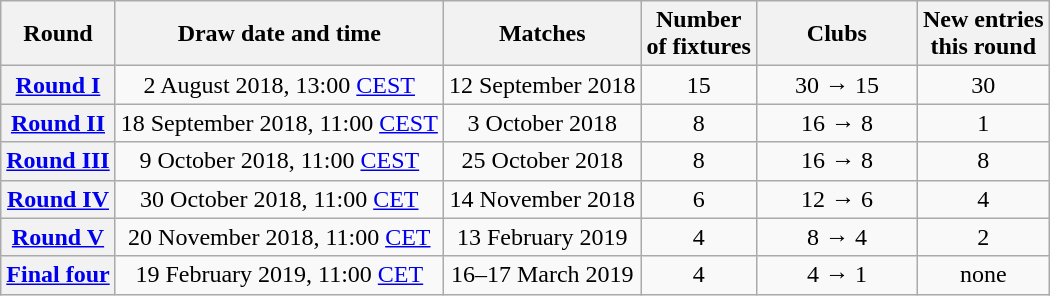<table class="wikitable" style="text-align:center">
<tr>
<th>Round</th>
<th>Draw date and time</th>
<th>Matches</th>
<th>Number<br>of fixtures</th>
<th width=100>Clubs</th>
<th>New entries<br>this round</th>
</tr>
<tr>
<th><a href='#'>Round I</a></th>
<td>2 August 2018, 13:00 <a href='#'>CEST</a></td>
<td>12 September 2018</td>
<td>15</td>
<td>30 → 15</td>
<td>30</td>
</tr>
<tr>
<th><a href='#'>Round II</a></th>
<td>18 September 2018, 11:00 <a href='#'>CEST</a></td>
<td>3 October 2018</td>
<td>8</td>
<td>16 → 8</td>
<td>1</td>
</tr>
<tr>
<th><a href='#'>Round III</a></th>
<td>9 October 2018, 11:00 <a href='#'>CEST</a></td>
<td>25 October 2018</td>
<td>8</td>
<td>16 → 8</td>
<td>8</td>
</tr>
<tr>
<th><a href='#'>Round IV</a></th>
<td>30 October 2018, 11:00 <a href='#'>CET</a></td>
<td>14 November 2018</td>
<td>6</td>
<td>12 → 6</td>
<td>4</td>
</tr>
<tr>
<th><a href='#'>Round V</a></th>
<td>20 November 2018, 11:00 <a href='#'>CET</a></td>
<td>13 February 2019</td>
<td>4</td>
<td>8 → 4</td>
<td>2</td>
</tr>
<tr>
<th><a href='#'>Final four</a></th>
<td>19 February 2019, 11:00 <a href='#'>CET</a></td>
<td>16–17 March 2019</td>
<td>4</td>
<td>4 → 1</td>
<td>none</td>
</tr>
</table>
